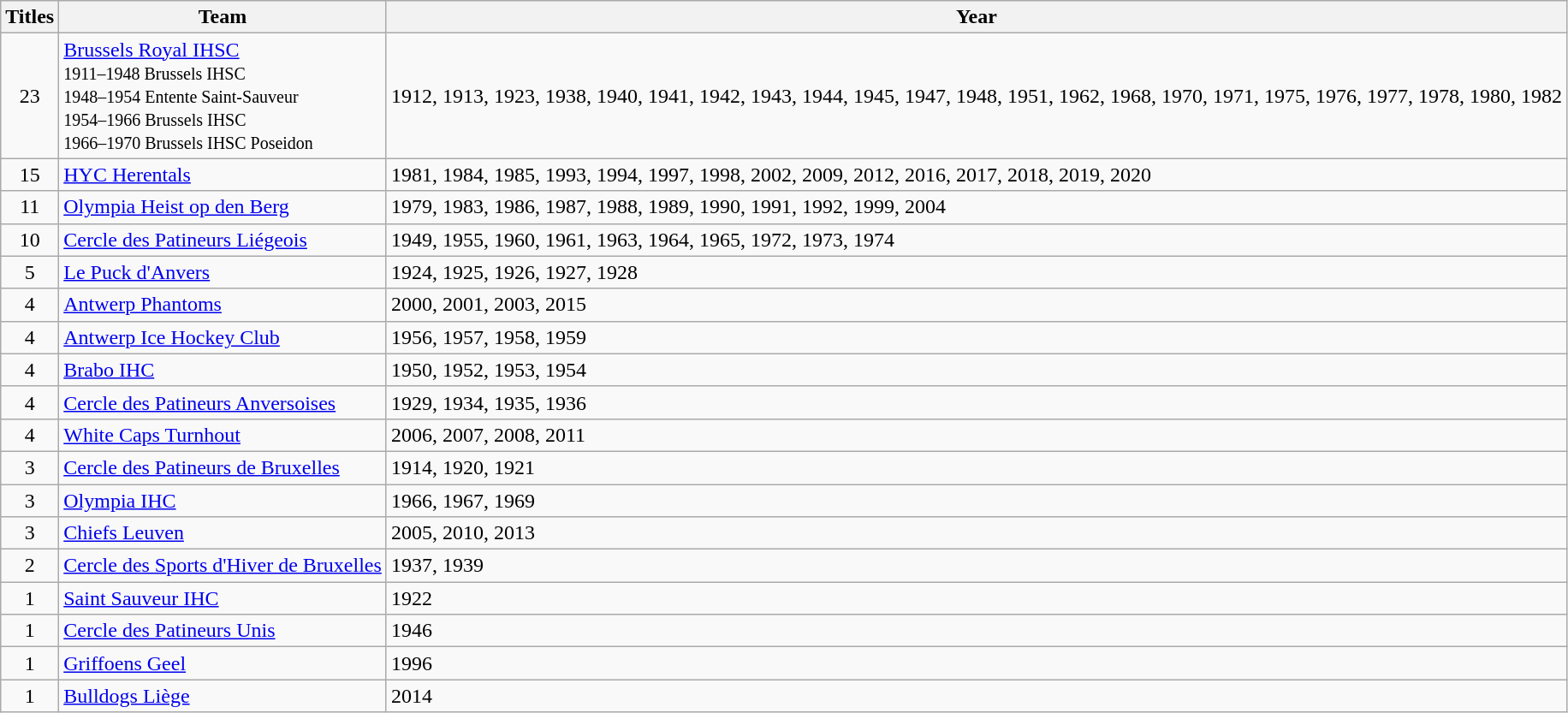<table class="wikitable">
<tr>
<th>Titles</th>
<th>Team</th>
<th>Year</th>
</tr>
<tr>
<td align=center>23</td>
<td><a href='#'>Brussels Royal IHSC</a><br><small>1911–1948 Brussels IHSC<br>1948–1954 Entente Saint-Sauveur<br>1954–1966 Brussels IHSC<br>1966–1970 Brussels IHSC Poseidon</small></td>
<td>1912, 1913, 1923, 1938, 1940, 1941, 1942, 1943, 1944, 1945, 1947, 1948, 1951, 1962, 1968, 1970, 1971, 1975, 1976, 1977, 1978, 1980, 1982</td>
</tr>
<tr>
<td align=center>15</td>
<td><a href='#'>HYC Herentals</a></td>
<td>1981, 1984, 1985, 1993, 1994, 1997, 1998, 2002, 2009, 2012, 2016, 2017, 2018, 2019, 2020</td>
</tr>
<tr>
<td align=center>11</td>
<td><a href='#'>Olympia Heist op den Berg</a></td>
<td>1979, 1983, 1986, 1987, 1988, 1989, 1990, 1991, 1992, 1999, 2004</td>
</tr>
<tr>
<td align=center>10</td>
<td><a href='#'>Cercle des Patineurs Liégeois</a></td>
<td>1949, 1955, 1960, 1961, 1963, 1964, 1965, 1972, 1973, 1974</td>
</tr>
<tr>
<td align=center>5</td>
<td><a href='#'>Le Puck d'Anvers</a></td>
<td>1924, 1925, 1926, 1927, 1928</td>
</tr>
<tr>
<td align=center>4</td>
<td><a href='#'>Antwerp Phantoms</a></td>
<td>2000, 2001, 2003, 2015</td>
</tr>
<tr>
<td align=center>4</td>
<td><a href='#'>Antwerp Ice Hockey Club</a></td>
<td>1956, 1957, 1958, 1959</td>
</tr>
<tr>
<td align=center>4</td>
<td><a href='#'>Brabo IHC</a></td>
<td>1950, 1952, 1953, 1954</td>
</tr>
<tr>
<td align=center>4</td>
<td><a href='#'>Cercle des Patineurs Anversoises</a></td>
<td>1929, 1934, 1935, 1936</td>
</tr>
<tr>
<td align=center>4</td>
<td><a href='#'>White Caps Turnhout</a></td>
<td>2006, 2007, 2008, 2011</td>
</tr>
<tr>
<td align=center>3</td>
<td><a href='#'>Cercle des Patineurs de Bruxelles</a></td>
<td>1914, 1920, 1921</td>
</tr>
<tr>
<td align=center>3</td>
<td><a href='#'>Olympia IHC</a></td>
<td>1966, 1967, 1969</td>
</tr>
<tr>
<td align=center>3</td>
<td><a href='#'>Chiefs Leuven</a></td>
<td>2005, 2010, 2013</td>
</tr>
<tr>
<td align=center>2</td>
<td><a href='#'>Cercle des Sports d'Hiver de Bruxelles</a></td>
<td>1937, 1939</td>
</tr>
<tr>
<td align=center>1</td>
<td><a href='#'>Saint Sauveur IHC</a></td>
<td>1922</td>
</tr>
<tr>
<td align=center>1</td>
<td><a href='#'>Cercle des Patineurs Unis</a></td>
<td>1946</td>
</tr>
<tr>
<td align=center>1</td>
<td><a href='#'>Griffoens Geel</a></td>
<td>1996</td>
</tr>
<tr>
<td align=center>1</td>
<td><a href='#'>Bulldogs Liège</a></td>
<td>2014</td>
</tr>
</table>
